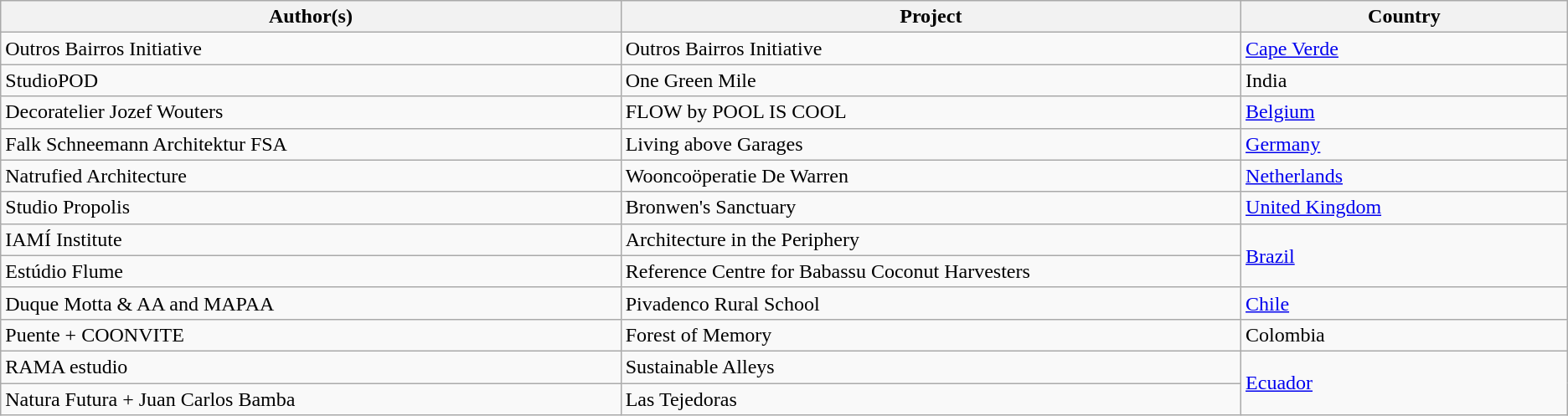<table class="wikitable">
<tr>
<th width="19%">Author(s)</th>
<th width="19%">Project</th>
<th width="10%">Country</th>
</tr>
<tr>
<td>Outros Bairros Initiative</td>
<td>Outros Bairros Initiative</td>
<td><a href='#'>Cape Verde</a></td>
</tr>
<tr>
<td>StudioPOD</td>
<td>One Green Mile</td>
<td>India</td>
</tr>
<tr>
<td>Decoratelier Jozef Wouters</td>
<td>FLOW by POOL IS COOL</td>
<td><a href='#'>Belgium</a></td>
</tr>
<tr>
<td>Falk Schneemann Architektur FSA</td>
<td>Living above Garages</td>
<td><a href='#'>Germany</a></td>
</tr>
<tr>
<td>Natrufied Architecture</td>
<td>Wooncoöperatie De Warren</td>
<td><a href='#'>Netherlands</a></td>
</tr>
<tr>
<td>Studio Propolis</td>
<td>Bronwen's Sanctuary</td>
<td><a href='#'>United Kingdom</a></td>
</tr>
<tr>
<td>IAMÍ Institute</td>
<td>Architecture in the Periphery</td>
<td rowspan="2"><a href='#'>Brazil</a></td>
</tr>
<tr>
<td>Estúdio Flume</td>
<td>Reference Centre for Babassu Coconut Harvesters</td>
</tr>
<tr>
<td>Duque Motta & AA and MAPAA</td>
<td>Pivadenco Rural School</td>
<td><a href='#'>Chile</a></td>
</tr>
<tr>
<td>Puente + COONVITE</td>
<td>Forest of Memory</td>
<td>Colombia</td>
</tr>
<tr>
<td>RAMA estudio</td>
<td>Sustainable Alleys</td>
<td rowspan="2"><a href='#'>Ecuador</a></td>
</tr>
<tr>
<td>Natura Futura + Juan Carlos Bamba</td>
<td>Las Tejedoras</td>
</tr>
</table>
